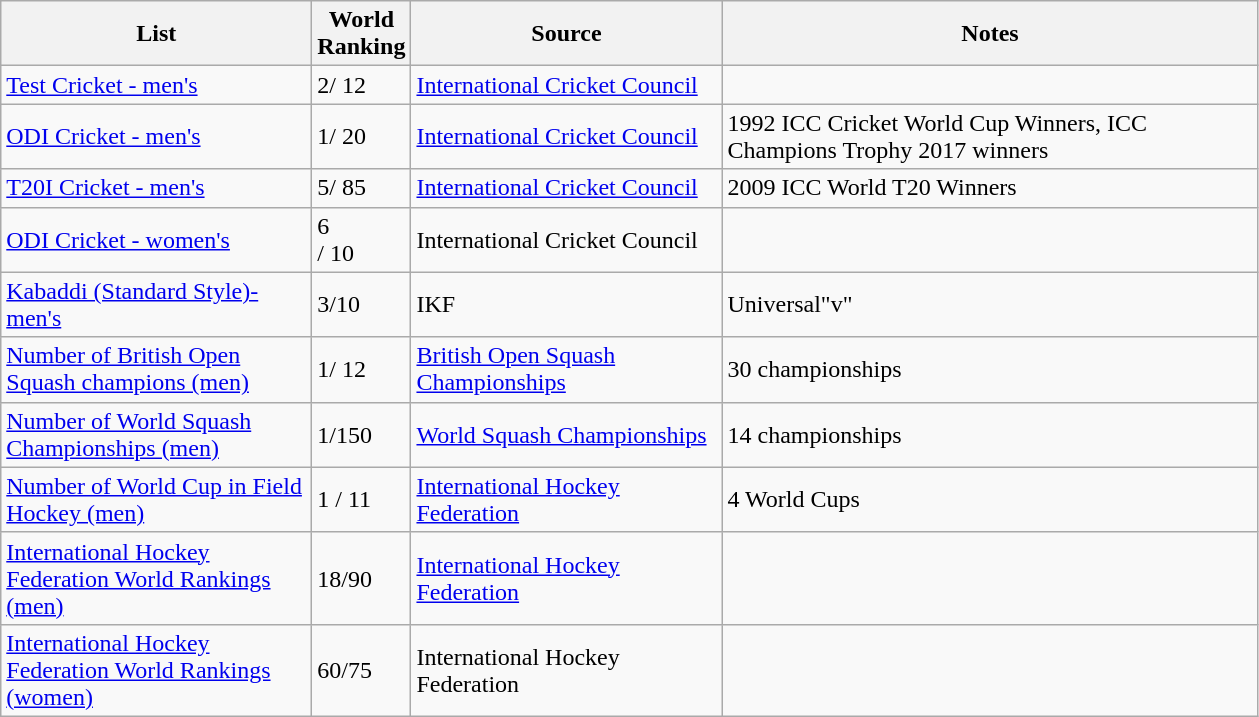<table class="wikitable">
<tr>
<th style="width:200px;">List</th>
<th width="8">World Ranking</th>
<th style="width:200px;">Source</th>
<th style="width:350px;">Notes</th>
</tr>
<tr>
<td><a href='#'>Test Cricket - men's</a></td>
<td>2/ 12</td>
<td><a href='#'>International Cricket Council</a></td>
<td></td>
</tr>
<tr>
<td><a href='#'>ODI Cricket - men's</a></td>
<td>1/ 20</td>
<td><a href='#'>International Cricket Council</a></td>
<td>1992 ICC Cricket World Cup Winners, ICC Champions Trophy 2017 winners</td>
</tr>
<tr>
<td><a href='#'>T20I Cricket - men's</a></td>
<td>5/ 85</td>
<td><a href='#'>International Cricket Council</a></td>
<td>2009 ICC World T20 Winners</td>
</tr>
<tr>
<td><a href='#'>ODI Cricket - women's</a></td>
<td>6<br>/ 10</td>
<td>International Cricket Council</td>
<td></td>
</tr>
<tr>
<td><a href='#'>Kabaddi (Standard Style)- men's</a></td>
<td>3/10</td>
<td>IKF</td>
<td>Universal"v"</td>
</tr>
<tr>
<td><a href='#'>Number of British Open Squash champions (men)</a></td>
<td>1/ 12</td>
<td><a href='#'>British Open Squash Championships</a></td>
<td>30 championships</td>
</tr>
<tr>
<td><a href='#'>Number of World Squash Championships (men)</a></td>
<td>1/150</td>
<td><a href='#'>World Squash Championships</a></td>
<td>14 championships</td>
</tr>
<tr>
<td><a href='#'>Number of World Cup in Field Hockey (men)</a></td>
<td>1 / 11</td>
<td><a href='#'>International Hockey Federation</a></td>
<td>4 World Cups</td>
</tr>
<tr>
<td><a href='#'>International Hockey Federation World Rankings (men)</a></td>
<td>18/90</td>
<td><a href='#'>International Hockey Federation</a></td>
<td></td>
</tr>
<tr>
<td><a href='#'>International Hockey Federation World Rankings (women)</a></td>
<td>60/75</td>
<td>International Hockey Federation</td>
<td></td>
</tr>
</table>
